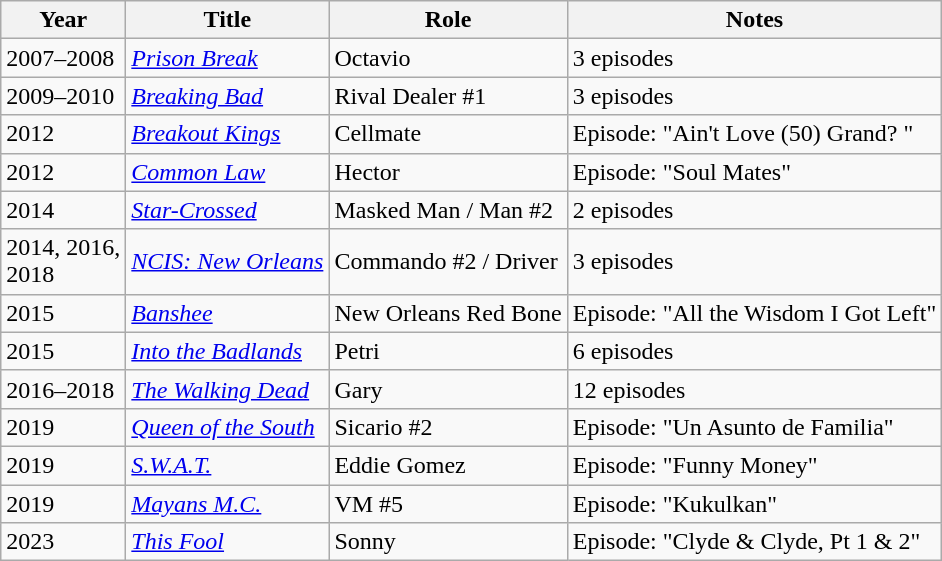<table class="wikitable sortable">
<tr>
<th>Year</th>
<th>Title</th>
<th>Role</th>
<th>Notes</th>
</tr>
<tr>
<td>2007–2008</td>
<td><em><a href='#'>Prison Break</a></em></td>
<td>Octavio</td>
<td>3 episodes</td>
</tr>
<tr>
<td>2009–2010</td>
<td><em><a href='#'>Breaking Bad</a></em></td>
<td>Rival Dealer #1</td>
<td>3 episodes</td>
</tr>
<tr>
<td>2012</td>
<td><em><a href='#'>Breakout Kings</a></em></td>
<td>Cellmate</td>
<td>Episode: "Ain't Love (50) Grand? "</td>
</tr>
<tr>
<td>2012</td>
<td><a href='#'><em>Common Law</em></a></td>
<td>Hector</td>
<td>Episode: "Soul Mates"</td>
</tr>
<tr>
<td>2014</td>
<td><a href='#'><em>Star-Crossed</em></a></td>
<td>Masked Man / Man #2</td>
<td>2 episodes</td>
</tr>
<tr>
<td>2014, 2016,<br>2018</td>
<td><em><a href='#'>NCIS: New Orleans</a></em></td>
<td>Commando #2 / Driver</td>
<td>3 episodes</td>
</tr>
<tr>
<td>2015</td>
<td><a href='#'><em>Banshee</em></a></td>
<td>New Orleans Red Bone</td>
<td>Episode: "All the Wisdom I Got Left"</td>
</tr>
<tr>
<td>2015</td>
<td><a href='#'><em>Into the Badlands</em></a></td>
<td>Petri</td>
<td>6 episodes</td>
</tr>
<tr>
<td>2016–2018</td>
<td><a href='#'><em>The Walking Dead</em></a></td>
<td>Gary</td>
<td>12 episodes</td>
</tr>
<tr>
<td>2019</td>
<td><a href='#'><em>Queen of the South</em></a></td>
<td>Sicario #2</td>
<td>Episode: "Un Asunto de Familia"</td>
</tr>
<tr>
<td>2019</td>
<td><a href='#'><em>S.W.A.T.</em></a></td>
<td>Eddie Gomez</td>
<td>Episode: "Funny Money"</td>
</tr>
<tr>
<td>2019</td>
<td><em><a href='#'>Mayans M.C.</a></em></td>
<td>VM #5</td>
<td>Episode: "Kukulkan"</td>
</tr>
<tr>
<td>2023</td>
<td><em><a href='#'>This Fool</a></em></td>
<td>Sonny</td>
<td>Episode: "Clyde & Clyde, Pt 1 & 2"</td>
</tr>
</table>
